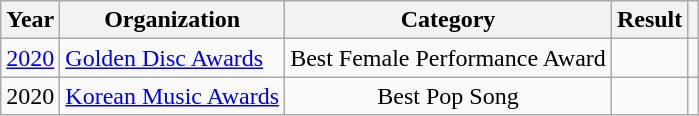<table class="wikitable sortable plainrowheaders">
<tr>
<th scope="col">Year</th>
<th scope="col">Organization</th>
<th scope="col">Category</th>
<th scope="col">Result</th>
<th class="unsortable"></th>
</tr>
<tr>
<td><a href='#'>2020</a></td>
<td><a href='#'>Golden Disc Awards</a></td>
<td>Best Female Performance Award</td>
<td></td>
<td></td>
</tr>
<tr>
<td>2020</td>
<td><a href='#'>Korean Music Awards</a></td>
<td align="center">Best Pop Song</td>
<td></td>
<td></td>
</tr>
</table>
